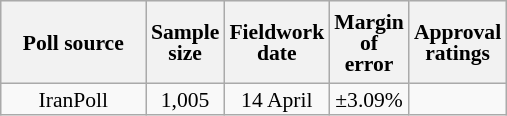<table class="wikitable" style="text-align:center; font-size:90%; line-height:14px;">
<tr style="height:55px; background-color:#E9E9E9">
<th style="width:90px;">Poll source</th>
<th style="width:35px;">Sample<br>size</th>
<th style="width:35px;">Fieldwork date</th>
<th style="width:35px;">Margin of error</th>
<th style="width:35px;">Approval ratings</th>
</tr>
<tr>
<td>IranPoll</td>
<td rowspan="1">1,005</td>
<td rowspan="1">14 April</td>
<td rowspan="1">±3.09%</td>
<td></td>
</tr>
</table>
